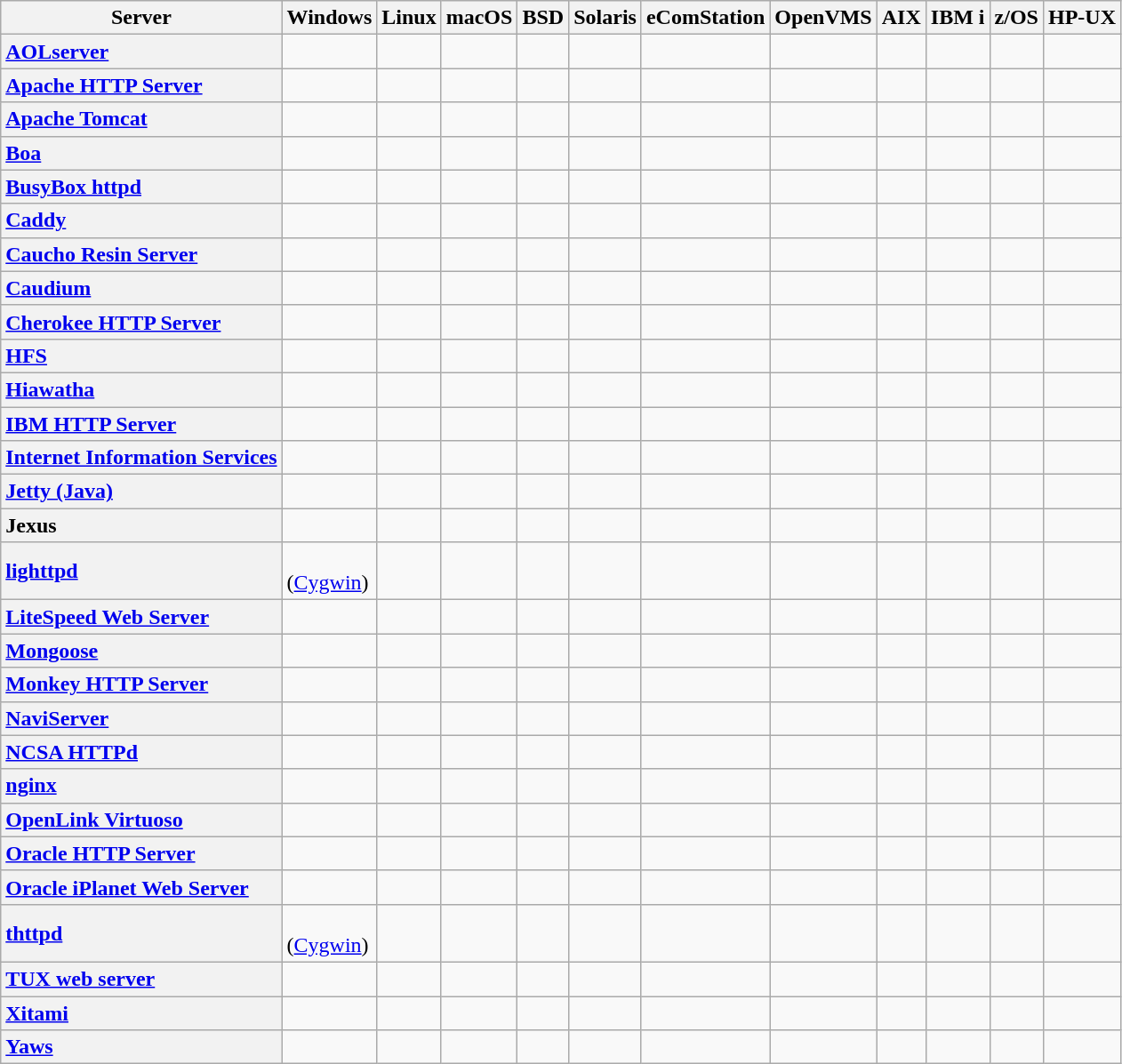<table class="wikitable sortable sort-under sticky-header">
<tr>
<th>Server</th>
<th>Windows</th>
<th>Linux</th>
<th>macOS</th>
<th>BSD</th>
<th>Solaris</th>
<th>eComStation</th>
<th>OpenVMS</th>
<th>AIX</th>
<th>IBM i</th>
<th>z/OS</th>
<th>HP-UX</th>
</tr>
<tr>
<th style="text-align: left"><a href='#'>AOLserver</a></th>
<td></td>
<td></td>
<td></td>
<td></td>
<td></td>
<td></td>
<td></td>
<td></td>
<td></td>
<td></td>
<td></td>
</tr>
<tr>
<th style="text-align: left"><a href='#'>Apache HTTP Server</a></th>
<td></td>
<td></td>
<td></td>
<td></td>
<td></td>
<td></td>
<td></td>
<td></td>
<td></td>
<td></td>
<td></td>
</tr>
<tr>
<th style="text-align: left"><a href='#'>Apache Tomcat</a></th>
<td></td>
<td></td>
<td></td>
<td></td>
<td></td>
<td></td>
<td></td>
<td></td>
<td></td>
<td></td>
<td></td>
</tr>
<tr>
<th style="text-align: left"><a href='#'>Boa</a></th>
<td></td>
<td></td>
<td></td>
<td></td>
<td></td>
<td></td>
<td></td>
<td></td>
<td></td>
<td></td>
<td></td>
</tr>
<tr>
<th style="text-align: left"><a href='#'>BusyBox httpd</a></th>
<td></td>
<td></td>
<td></td>
<td></td>
<td></td>
<td></td>
<td></td>
<td></td>
<td></td>
<td></td>
<td></td>
</tr>
<tr>
<th style="text-align: left"><a href='#'>Caddy</a></th>
<td></td>
<td></td>
<td></td>
<td></td>
<td></td>
<td></td>
<td></td>
<td></td>
<td></td>
<td></td>
<td></td>
</tr>
<tr>
<th style="text-align: left"><a href='#'>Caucho Resin Server</a></th>
<td></td>
<td></td>
<td></td>
<td></td>
<td></td>
<td></td>
<td></td>
<td></td>
<td></td>
<td></td>
<td></td>
</tr>
<tr>
<th style="text-align: left"><a href='#'>Caudium</a></th>
<td></td>
<td></td>
<td></td>
<td></td>
<td></td>
<td></td>
<td></td>
<td></td>
<td></td>
<td></td>
<td></td>
</tr>
<tr>
<th style="text-align: left"><a href='#'>Cherokee HTTP Server</a></th>
<td></td>
<td></td>
<td></td>
<td></td>
<td></td>
<td></td>
<td></td>
<td></td>
<td></td>
<td></td>
<td></td>
</tr>
<tr>
<th style="text-align: left"><a href='#'>HFS</a></th>
<td></td>
<td></td>
<td></td>
<td></td>
<td></td>
<td></td>
<td></td>
<td></td>
<td></td>
<td></td>
<td></td>
</tr>
<tr>
<th style="text-align: left"><a href='#'>Hiawatha</a></th>
<td></td>
<td></td>
<td></td>
<td></td>
<td></td>
<td></td>
<td></td>
<td></td>
<td></td>
<td></td>
<td></td>
</tr>
<tr>
<th style="text-align: left"><a href='#'>IBM HTTP Server</a></th>
<td></td>
<td></td>
<td></td>
<td></td>
<td></td>
<td></td>
<td></td>
<td></td>
<td></td>
<td></td>
<td></td>
</tr>
<tr>
<th style="text-align: left"><a href='#'>Internet Information Services</a></th>
<td></td>
<td></td>
<td></td>
<td></td>
<td></td>
<td></td>
<td></td>
<td></td>
<td></td>
<td></td>
<td></td>
</tr>
<tr>
<th style="text-align: left"><a href='#'>Jetty (Java)</a></th>
<td></td>
<td></td>
<td></td>
<td></td>
<td></td>
<td></td>
<td></td>
<td></td>
<td></td>
<td></td>
<td></td>
</tr>
<tr>
<th style="text-align: left">Jexus</th>
<td></td>
<td></td>
<td></td>
<td></td>
<td></td>
<td></td>
<td></td>
<td></td>
<td></td>
<td></td>
<td></td>
</tr>
<tr>
<th style="text-align: left"><a href='#'>lighttpd</a></th>
<td><br>(<a href='#'>Cygwin</a>)</td>
<td></td>
<td></td>
<td></td>
<td></td>
<td></td>
<td></td>
<td></td>
<td></td>
<td></td>
<td></td>
</tr>
<tr>
<th style="text-align: left"><a href='#'>LiteSpeed Web Server</a></th>
<td></td>
<td></td>
<td></td>
<td></td>
<td></td>
<td></td>
<td></td>
<td></td>
<td></td>
<td></td>
<td></td>
</tr>
<tr>
<th style="text-align: left"><a href='#'>Mongoose</a></th>
<td></td>
<td></td>
<td></td>
<td></td>
<td></td>
<td></td>
<td></td>
<td></td>
<td></td>
<td></td>
<td></td>
</tr>
<tr>
<th style="text-align: left"><a href='#'>Monkey HTTP Server</a></th>
<td></td>
<td></td>
<td></td>
<td></td>
<td></td>
<td></td>
<td></td>
<td></td>
<td></td>
<td></td>
<td></td>
</tr>
<tr>
<th style="text-align: left"><a href='#'>NaviServer</a></th>
<td></td>
<td></td>
<td></td>
<td></td>
<td></td>
<td></td>
<td></td>
<td></td>
<td></td>
<td></td>
<td></td>
</tr>
<tr>
<th style="text-align: left"><a href='#'>NCSA HTTPd</a></th>
<td></td>
<td></td>
<td></td>
<td></td>
<td></td>
<td></td>
<td></td>
<td></td>
<td></td>
<td></td>
<td></td>
</tr>
<tr>
<th style="text-align: left"><a href='#'>nginx</a></th>
<td></td>
<td></td>
<td></td>
<td></td>
<td></td>
<td></td>
<td></td>
<td></td>
<td></td>
<td></td>
<td></td>
</tr>
<tr>
<th style="text-align: left"><a href='#'>OpenLink
Virtuoso</a></th>
<td></td>
<td></td>
<td></td>
<td></td>
<td></td>
<td></td>
<td></td>
<td></td>
<td></td>
<td></td>
<td></td>
</tr>
<tr>
<th style="text-align: left"><a href='#'>Oracle HTTP Server</a></th>
<td></td>
<td></td>
<td></td>
<td></td>
<td></td>
<td></td>
<td></td>
<td></td>
<td></td>
<td></td>
<td></td>
</tr>
<tr>
<th style="text-align: left"><a href='#'>Oracle iPlanet Web Server</a></th>
<td></td>
<td></td>
<td></td>
<td></td>
<td></td>
<td></td>
<td></td>
<td></td>
<td></td>
<td></td>
<td></td>
</tr>
<tr>
<th style="text-align: left"><a href='#'>thttpd</a></th>
<td><br>(<a href='#'>Cygwin</a>)</td>
<td></td>
<td></td>
<td></td>
<td></td>
<td></td>
<td></td>
<td></td>
<td></td>
<td></td>
<td></td>
</tr>
<tr>
<th style="text-align: left"><a href='#'>TUX web server</a></th>
<td></td>
<td></td>
<td></td>
<td></td>
<td></td>
<td></td>
<td></td>
<td></td>
<td></td>
<td></td>
<td></td>
</tr>
<tr>
<th style="text-align: left"><a href='#'>Xitami</a></th>
<td></td>
<td></td>
<td></td>
<td></td>
<td></td>
<td></td>
<td></td>
<td></td>
<td></td>
<td></td>
<td></td>
</tr>
<tr>
<th style="text-align: left"><a href='#'>Yaws</a></th>
<td></td>
<td></td>
<td></td>
<td></td>
<td></td>
<td></td>
<td></td>
<td></td>
<td></td>
<td></td>
<td></td>
</tr>
</table>
